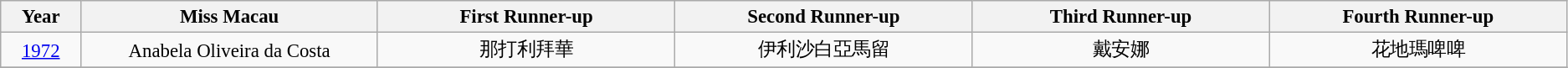<table class="wikitable sortable" style="font-size: 95%; text-align:center">
<tr>
<th width="60">Year</th>
<th width="250">Miss Macau</th>
<th width="250">First Runner-up</th>
<th width="250">Second Runner-up</th>
<th width="250">Third Runner-up</th>
<th width="250">Fourth Runner-up</th>
</tr>
<tr>
<td><a href='#'>1972</a></td>
<td>Anabela Oliveira da Costa</td>
<td>那打利拜華</td>
<td>伊利沙白亞馬留</td>
<td>戴安娜</td>
<td>花地瑪啤啤</td>
</tr>
<tr>
</tr>
</table>
